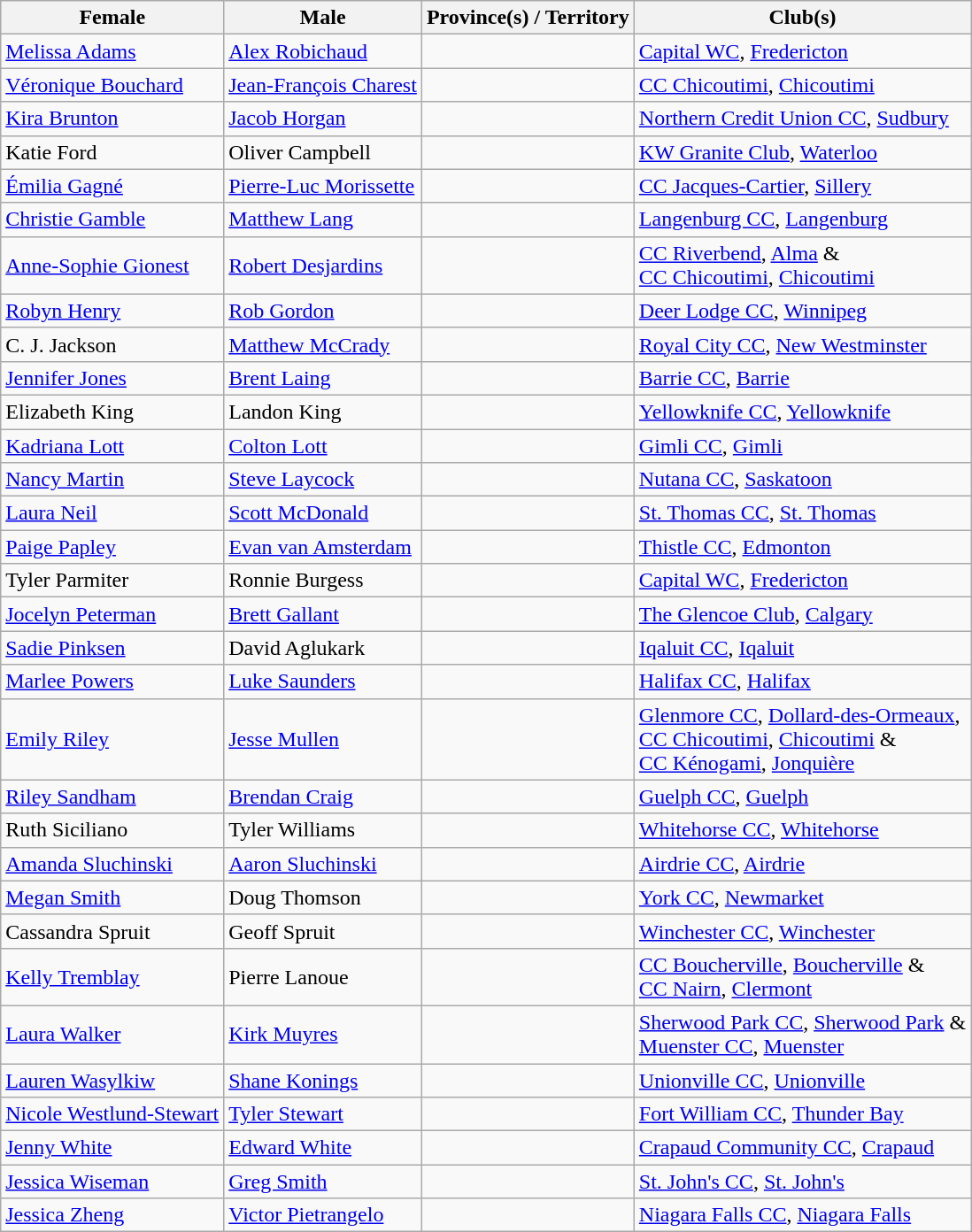<table class="wikitable">
<tr>
<th scope="col">Female</th>
<th scope="col">Male</th>
<th scope="col">Province(s) / Territory</th>
<th scope="col">Club(s)</th>
</tr>
<tr>
<td><a href='#'>Melissa Adams</a></td>
<td><a href='#'>Alex Robichaud</a></td>
<td></td>
<td><a href='#'>Capital WC</a>, <a href='#'>Fredericton</a></td>
</tr>
<tr>
<td><a href='#'>Véronique Bouchard</a></td>
<td><a href='#'>Jean-François Charest</a></td>
<td></td>
<td><a href='#'>CC Chicoutimi</a>, <a href='#'>Chicoutimi</a></td>
</tr>
<tr>
<td><a href='#'>Kira Brunton</a></td>
<td><a href='#'>Jacob Horgan</a></td>
<td></td>
<td><a href='#'>Northern Credit Union CC</a>, <a href='#'>Sudbury</a></td>
</tr>
<tr>
<td>Katie Ford</td>
<td>Oliver Campbell</td>
<td></td>
<td><a href='#'>KW Granite Club</a>, <a href='#'>Waterloo</a></td>
</tr>
<tr>
<td><a href='#'>Émilia Gagné</a></td>
<td><a href='#'>Pierre-Luc Morissette</a></td>
<td></td>
<td><a href='#'>CC Jacques-Cartier</a>, <a href='#'>Sillery</a></td>
</tr>
<tr>
<td><a href='#'>Christie Gamble</a></td>
<td><a href='#'>Matthew Lang</a></td>
<td></td>
<td><a href='#'>Langenburg CC</a>, <a href='#'>Langenburg</a></td>
</tr>
<tr>
<td><a href='#'>Anne-Sophie Gionest</a></td>
<td><a href='#'>Robert Desjardins</a></td>
<td></td>
<td><a href='#'>CC Riverbend</a>, <a href='#'>Alma</a> & <br> <a href='#'>CC Chicoutimi</a>, <a href='#'>Chicoutimi</a></td>
</tr>
<tr>
<td><a href='#'>Robyn Henry</a></td>
<td><a href='#'>Rob Gordon</a></td>
<td></td>
<td><a href='#'>Deer Lodge CC</a>, <a href='#'>Winnipeg</a></td>
</tr>
<tr>
<td>C. J. Jackson</td>
<td><a href='#'>Matthew McCrady</a></td>
<td></td>
<td><a href='#'>Royal City CC</a>, <a href='#'>New Westminster</a></td>
</tr>
<tr>
<td><a href='#'>Jennifer Jones</a></td>
<td><a href='#'>Brent Laing</a></td>
<td></td>
<td><a href='#'>Barrie CC</a>, <a href='#'>Barrie</a></td>
</tr>
<tr>
<td>Elizabeth King</td>
<td>Landon King</td>
<td></td>
<td><a href='#'>Yellowknife CC</a>, <a href='#'>Yellowknife</a></td>
</tr>
<tr>
<td><a href='#'>Kadriana Lott</a></td>
<td><a href='#'>Colton Lott</a></td>
<td></td>
<td><a href='#'>Gimli CC</a>, <a href='#'>Gimli</a></td>
</tr>
<tr>
<td><a href='#'>Nancy Martin</a></td>
<td><a href='#'>Steve Laycock</a></td>
<td></td>
<td><a href='#'>Nutana CC</a>, <a href='#'>Saskatoon</a></td>
</tr>
<tr>
<td><a href='#'>Laura Neil</a></td>
<td><a href='#'>Scott McDonald</a></td>
<td></td>
<td><a href='#'>St. Thomas CC</a>, <a href='#'>St. Thomas</a></td>
</tr>
<tr>
<td><a href='#'>Paige Papley</a></td>
<td><a href='#'>Evan van Amsterdam</a></td>
<td></td>
<td><a href='#'>Thistle CC</a>, <a href='#'>Edmonton</a></td>
</tr>
<tr>
<td>Tyler Parmiter</td>
<td>Ronnie Burgess</td>
<td></td>
<td><a href='#'>Capital WC</a>, <a href='#'>Fredericton</a></td>
</tr>
<tr>
<td><a href='#'>Jocelyn Peterman</a></td>
<td><a href='#'>Brett Gallant</a></td>
<td></td>
<td><a href='#'>The Glencoe Club</a>, <a href='#'>Calgary</a></td>
</tr>
<tr>
<td><a href='#'>Sadie Pinksen</a></td>
<td>David Aglukark</td>
<td></td>
<td><a href='#'>Iqaluit CC</a>, <a href='#'>Iqaluit</a></td>
</tr>
<tr>
<td><a href='#'>Marlee Powers</a></td>
<td><a href='#'>Luke Saunders</a></td>
<td></td>
<td><a href='#'>Halifax CC</a>, <a href='#'>Halifax</a></td>
</tr>
<tr>
<td><a href='#'>Emily Riley</a></td>
<td><a href='#'>Jesse Mullen</a></td>
<td></td>
<td><a href='#'>Glenmore CC</a>, <a href='#'>Dollard-des-Ormeaux</a>, <br> <a href='#'>CC Chicoutimi</a>, <a href='#'>Chicoutimi</a> & <br> <a href='#'>CC Kénogami</a>, <a href='#'>Jonquière</a></td>
</tr>
<tr>
<td><a href='#'>Riley Sandham</a></td>
<td><a href='#'>Brendan Craig</a></td>
<td></td>
<td><a href='#'>Guelph CC</a>, <a href='#'>Guelph</a></td>
</tr>
<tr>
<td>Ruth Siciliano</td>
<td>Tyler Williams</td>
<td></td>
<td><a href='#'>Whitehorse CC</a>, <a href='#'>Whitehorse</a></td>
</tr>
<tr>
<td><a href='#'>Amanda Sluchinski</a></td>
<td><a href='#'>Aaron Sluchinski</a></td>
<td></td>
<td><a href='#'>Airdrie CC</a>, <a href='#'>Airdrie</a></td>
</tr>
<tr>
<td><a href='#'>Megan Smith</a></td>
<td>Doug Thomson</td>
<td></td>
<td><a href='#'>York CC</a>, <a href='#'>Newmarket</a></td>
</tr>
<tr>
<td>Cassandra Spruit</td>
<td>Geoff Spruit</td>
<td></td>
<td><a href='#'>Winchester CC</a>, <a href='#'>Winchester</a></td>
</tr>
<tr>
<td><a href='#'>Kelly Tremblay</a></td>
<td>Pierre Lanoue</td>
<td></td>
<td><a href='#'>CC Boucherville</a>, <a href='#'>Boucherville</a> & <br> <a href='#'>CC Nairn</a>, <a href='#'>Clermont</a></td>
</tr>
<tr>
<td><a href='#'>Laura Walker</a></td>
<td><a href='#'>Kirk Muyres</a></td>
<td> <br> </td>
<td><a href='#'>Sherwood Park CC</a>, <a href='#'>Sherwood Park</a> & <br> <a href='#'>Muenster CC</a>, <a href='#'>Muenster</a></td>
</tr>
<tr>
<td><a href='#'>Lauren Wasylkiw</a></td>
<td><a href='#'>Shane Konings</a></td>
<td></td>
<td><a href='#'>Unionville CC</a>, <a href='#'>Unionville</a></td>
</tr>
<tr>
<td><a href='#'>Nicole Westlund-Stewart</a></td>
<td><a href='#'>Tyler Stewart</a></td>
<td></td>
<td><a href='#'>Fort William CC</a>, <a href='#'>Thunder Bay</a></td>
</tr>
<tr>
<td><a href='#'>Jenny White</a></td>
<td><a href='#'>Edward White</a></td>
<td></td>
<td><a href='#'>Crapaud Community CC</a>, <a href='#'>Crapaud</a></td>
</tr>
<tr>
<td><a href='#'>Jessica Wiseman</a></td>
<td><a href='#'>Greg Smith</a></td>
<td></td>
<td><a href='#'>St. John's CC</a>, <a href='#'>St. John's</a></td>
</tr>
<tr>
<td><a href='#'>Jessica Zheng</a></td>
<td><a href='#'>Victor Pietrangelo</a></td>
<td></td>
<td><a href='#'>Niagara Falls CC</a>, <a href='#'>Niagara Falls</a></td>
</tr>
</table>
